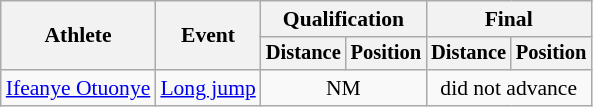<table class=wikitable style="font-size:90%">
<tr>
<th rowspan="2">Athlete</th>
<th rowspan="2">Event</th>
<th colspan="2">Qualification</th>
<th colspan="2">Final</th>
</tr>
<tr style="font-size:95%">
<th>Distance</th>
<th>Position</th>
<th>Distance</th>
<th>Position</th>
</tr>
<tr style=text-align:center>
<td style=text-align:left><a href='#'>Ifeanye Otuonye</a></td>
<td style=text-align:left><a href='#'>Long jump</a></td>
<td colspan="2">NM</td>
<td colspan="2">did not advance</td>
</tr>
</table>
